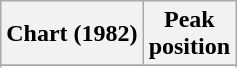<table class="wikitable sortable plainrowheaders" style="text-align:center">
<tr>
<th>Chart (1982)</th>
<th>Peak<br>position</th>
</tr>
<tr>
</tr>
<tr>
</tr>
</table>
